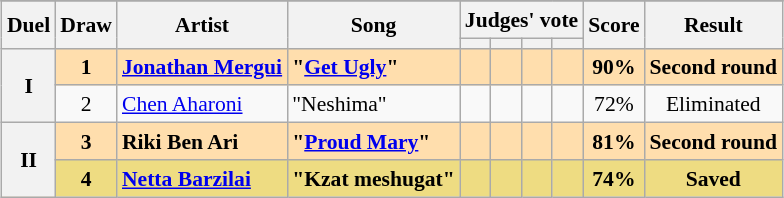<table class="sortable wikitable" style="margin: 1em auto 1em auto; text-align:center; font-size:90%; line-height:18px;">
<tr>
</tr>
<tr>
<th rowspan="2" class="unsortable">Duel</th>
<th rowspan="2">Draw</th>
<th rowspan="2">Artist</th>
<th rowspan="2">Song</th>
<th colspan="4" class="unsortable">Judges' vote</th>
<th rowspan="2">Score</th>
<th rowspan="2">Result</th>
</tr>
<tr>
<th class="unsortable"></th>
<th class="unsortable"></th>
<th class="unsortable"></th>
<th class="unsortable"></th>
</tr>
<tr style="font-weight:bold; background:#FFDEAD;">
<th rowspan="2">I</th>
<td>1</td>
<td align="left"><a href='#'>Jonathan Mergui</a></td>
<td align="left">"<a href='#'>Get Ugly</a>"</td>
<td></td>
<td></td>
<td></td>
<td></td>
<td>90%</td>
<td>Second round</td>
</tr>
<tr>
<td>2</td>
<td align="left"><a href='#'>Chen Aharoni</a></td>
<td align="left">"Neshima"</td>
<td></td>
<td></td>
<td></td>
<td></td>
<td>72%</td>
<td>Eliminated</td>
</tr>
<tr style="font-weight:bold; background:#FFDEAD;">
<th rowspan="2">II</th>
<td>3</td>
<td align="left">Riki Ben Ari</td>
<td align="left">"<a href='#'>Proud Mary</a>"</td>
<td></td>
<td></td>
<td></td>
<td></td>
<td>81%</td>
<td>Second round</td>
</tr>
<tr style="font-weight:bold; background:#eedc82;">
<td>4</td>
<td align="left"><a href='#'>Netta Barzilai</a></td>
<td align="left">"Kzat meshugat"</td>
<td></td>
<td></td>
<td></td>
<td></td>
<td>74%</td>
<td>Saved</td>
</tr>
</table>
